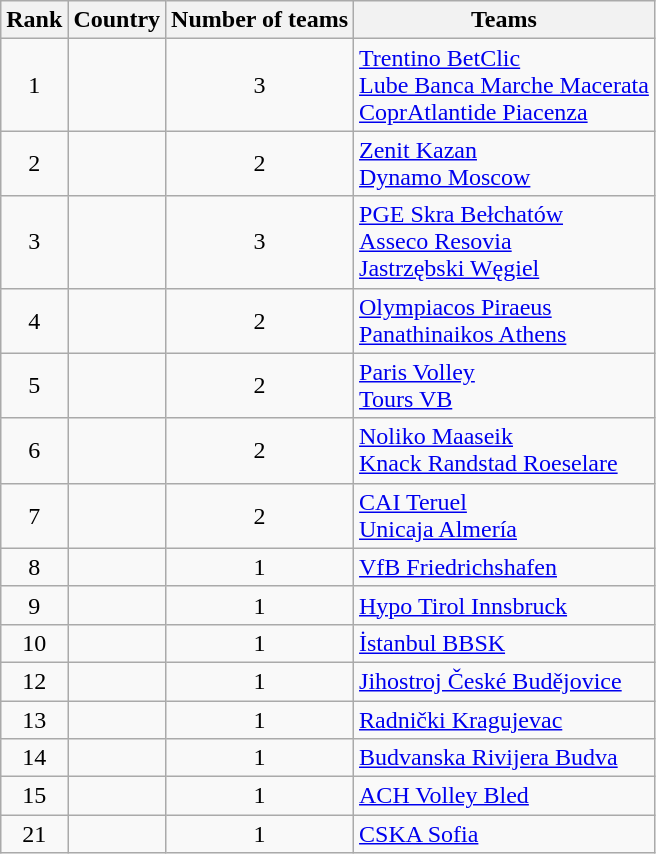<table class="wikitable" style="text-align:left">
<tr>
<th>Rank</th>
<th>Country</th>
<th>Number of teams</th>
<th>Teams</th>
</tr>
<tr>
<td align="center">1</td>
<td></td>
<td align="center">3</td>
<td><a href='#'>Trentino BetClic</a> <br> <a href='#'>Lube Banca Marche Macerata</a><br> <a href='#'>CoprAtlantide Piacenza</a></td>
</tr>
<tr>
<td align="center">2</td>
<td></td>
<td align="center">2</td>
<td><a href='#'>Zenit Kazan</a> <br> <a href='#'>Dynamo Moscow</a></td>
</tr>
<tr>
<td align="center">3</td>
<td></td>
<td align="center">3</td>
<td><a href='#'>PGE Skra Bełchatów</a> <br> <a href='#'>Asseco Resovia</a> <br> <a href='#'>Jastrzębski Węgiel</a></td>
</tr>
<tr>
<td align="center">4</td>
<td></td>
<td align="center">2</td>
<td><a href='#'>Olympiacos Piraeus</a> <br> <a href='#'>Panathinaikos Athens</a></td>
</tr>
<tr>
<td align="center">5</td>
<td></td>
<td align="center">2</td>
<td><a href='#'>Paris Volley</a> <br> <a href='#'>Tours VB</a></td>
</tr>
<tr>
<td align="center">6</td>
<td></td>
<td align="center">2</td>
<td><a href='#'>Noliko Maaseik</a> <br> <a href='#'>Knack Randstad Roeselare</a></td>
</tr>
<tr>
<td align="center">7</td>
<td></td>
<td align="center">2</td>
<td><a href='#'>CAI Teruel</a> <br> <a href='#'>Unicaja Almería</a></td>
</tr>
<tr>
<td align="center">8</td>
<td></td>
<td align="center">1</td>
<td><a href='#'>VfB Friedrichshafen</a></td>
</tr>
<tr>
<td align="center">9</td>
<td></td>
<td align="center">1</td>
<td><a href='#'>Hypo Tirol Innsbruck</a></td>
</tr>
<tr>
<td align="center">10</td>
<td></td>
<td align="center">1</td>
<td><a href='#'>İstanbul BBSK</a></td>
</tr>
<tr>
<td align="center">12</td>
<td></td>
<td align="center">1</td>
<td><a href='#'>Jihostroj České Budějovice</a></td>
</tr>
<tr>
<td align="center">13</td>
<td></td>
<td align="center">1</td>
<td><a href='#'>Radnički Kragujevac</a></td>
</tr>
<tr>
<td align="center">14</td>
<td></td>
<td align="center">1</td>
<td><a href='#'>Budvanska Rivijera Budva</a></td>
</tr>
<tr>
<td align="center">15</td>
<td></td>
<td align="center">1</td>
<td><a href='#'>ACH Volley Bled</a></td>
</tr>
<tr>
<td align="center">21</td>
<td></td>
<td align="center">1</td>
<td><a href='#'>CSKA Sofia</a></td>
</tr>
</table>
